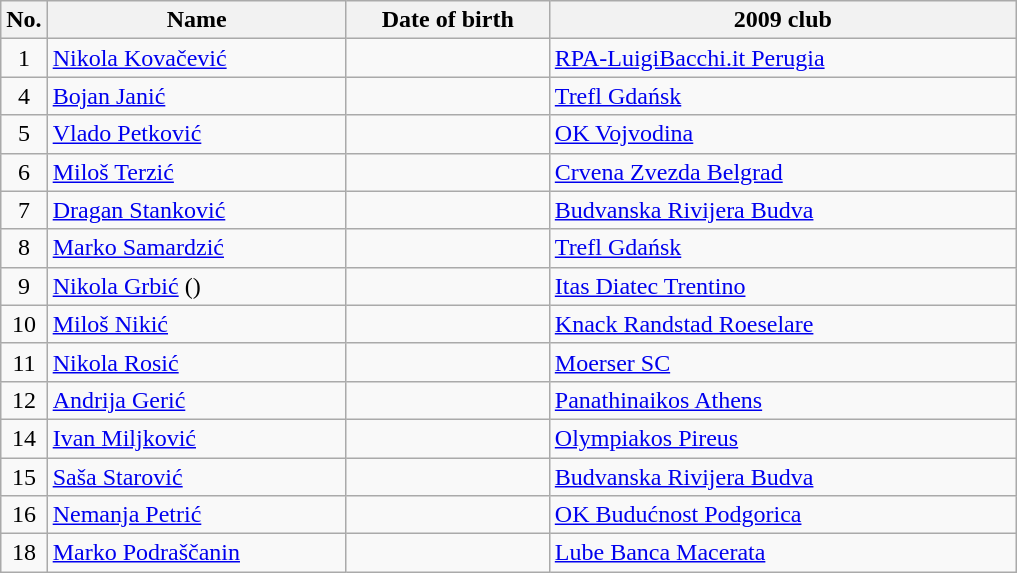<table class="wikitable sortable" style="font-size:100%; text-align:center;">
<tr>
<th>No.</th>
<th style="width:12em">Name</th>
<th style="width:8em">Date of birth</th>
<th style="width:19em">2009 club</th>
</tr>
<tr>
<td>1</td>
<td align=left><a href='#'>Nikola Kovačević</a></td>
<td align=right></td>
<td align=left> <a href='#'>RPA-LuigiBacchi.it Perugia</a></td>
</tr>
<tr>
<td>4</td>
<td align=left><a href='#'>Bojan Janić</a></td>
<td align=right></td>
<td align=left> <a href='#'>Trefl Gdańsk</a></td>
</tr>
<tr>
<td>5</td>
<td align=left><a href='#'>Vlado Petković</a></td>
<td align=right></td>
<td align=left> <a href='#'>OK Vojvodina</a></td>
</tr>
<tr>
<td>6</td>
<td align=left><a href='#'>Miloš Terzić</a></td>
<td align=right></td>
<td align=left> <a href='#'>Crvena Zvezda Belgrad</a></td>
</tr>
<tr>
<td>7</td>
<td align=left><a href='#'>Dragan Stanković</a></td>
<td align=right></td>
<td align=left> <a href='#'>Budvanska Rivijera Budva</a></td>
</tr>
<tr>
<td>8</td>
<td align=left><a href='#'>Marko Samardzić</a></td>
<td align=right></td>
<td align=left> <a href='#'>Trefl Gdańsk</a></td>
</tr>
<tr>
<td>9</td>
<td align=left><a href='#'>Nikola Grbić</a> ()</td>
<td align=right></td>
<td align=left> <a href='#'>Itas Diatec Trentino</a></td>
</tr>
<tr>
<td>10</td>
<td align=left><a href='#'>Miloš Nikić</a></td>
<td align=right></td>
<td align=left> <a href='#'>Knack Randstad Roeselare</a></td>
</tr>
<tr>
<td>11</td>
<td align=left><a href='#'>Nikola Rosić</a></td>
<td align=right></td>
<td align=left> <a href='#'>Moerser SC</a></td>
</tr>
<tr>
<td>12</td>
<td align=left><a href='#'>Andrija Gerić</a></td>
<td align=right></td>
<td align=left> <a href='#'>Panathinaikos Athens</a></td>
</tr>
<tr>
<td>14</td>
<td align=left><a href='#'>Ivan Miljković</a></td>
<td align=right></td>
<td align=left> <a href='#'>Olympiakos Pireus</a></td>
</tr>
<tr>
<td>15</td>
<td align=left><a href='#'>Saša Starović</a></td>
<td align=right></td>
<td align=left> <a href='#'>Budvanska Rivijera Budva</a></td>
</tr>
<tr>
<td>16</td>
<td align=left><a href='#'>Nemanja Petrić</a></td>
<td align=right></td>
<td align=left> <a href='#'>OK Budućnost Podgorica</a></td>
</tr>
<tr>
<td>18</td>
<td align=left><a href='#'>Marko Podraščanin</a></td>
<td align=right></td>
<td align=left> <a href='#'>Lube Banca Macerata</a></td>
</tr>
</table>
